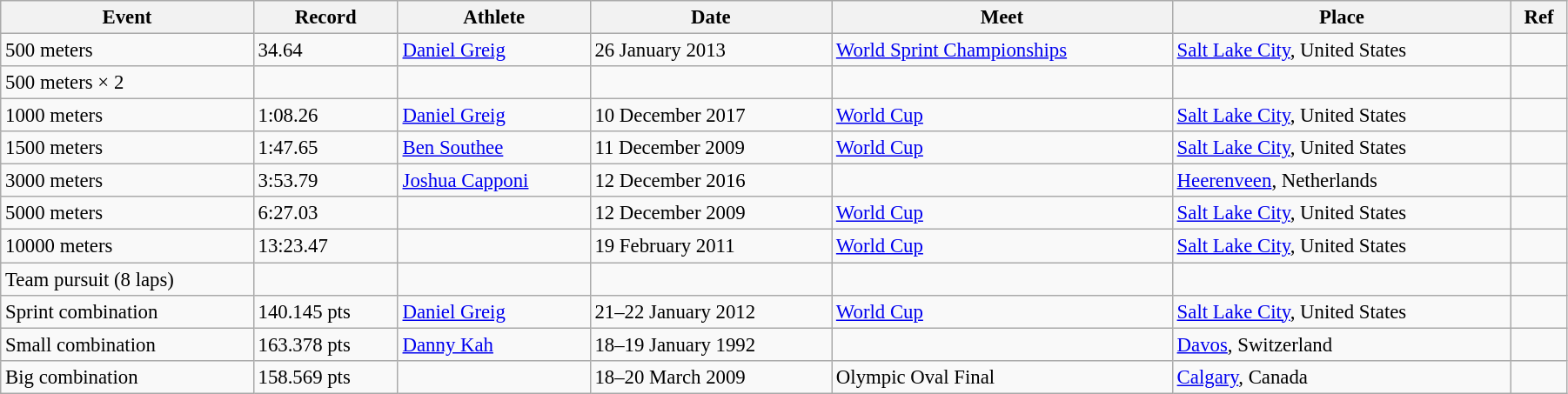<table class="wikitable" style="font-size:95%; width: 95%;">
<tr>
<th>Event</th>
<th>Record</th>
<th>Athlete</th>
<th>Date</th>
<th>Meet</th>
<th>Place</th>
<th>Ref</th>
</tr>
<tr>
<td>500 meters</td>
<td>34.64</td>
<td><a href='#'>Daniel Greig</a></td>
<td>26 January 2013</td>
<td><a href='#'>World Sprint Championships</a></td>
<td> <a href='#'>Salt Lake City</a>, United States</td>
<td></td>
</tr>
<tr>
<td>500 meters × 2</td>
<td></td>
<td></td>
<td></td>
<td></td>
<td></td>
<td></td>
</tr>
<tr>
<td>1000 meters</td>
<td>1:08.26</td>
<td><a href='#'>Daniel Greig</a></td>
<td>10 December 2017</td>
<td><a href='#'>World Cup</a></td>
<td> <a href='#'>Salt Lake City</a>, United States</td>
<td></td>
</tr>
<tr>
<td>1500 meters</td>
<td>1:47.65</td>
<td><a href='#'>Ben Southee</a></td>
<td>11 December 2009</td>
<td><a href='#'>World Cup</a></td>
<td> <a href='#'>Salt Lake City</a>, United States</td>
<td></td>
</tr>
<tr>
<td>3000 meters</td>
<td>3:53.79</td>
<td><a href='#'>Joshua Capponi</a></td>
<td>12 December 2016</td>
<td></td>
<td> <a href='#'>Heerenveen</a>, Netherlands</td>
<td></td>
</tr>
<tr>
<td>5000 meters</td>
<td>6:27.03</td>
<td></td>
<td>12 December 2009</td>
<td><a href='#'>World Cup</a></td>
<td> <a href='#'>Salt Lake City</a>, United States</td>
<td></td>
</tr>
<tr>
<td>10000 meters</td>
<td>13:23.47</td>
<td></td>
<td>19 February 2011</td>
<td><a href='#'>World Cup</a></td>
<td> <a href='#'>Salt Lake City</a>, United States</td>
<td></td>
</tr>
<tr>
<td>Team pursuit (8 laps)</td>
<td></td>
<td></td>
<td></td>
<td></td>
<td></td>
<td></td>
</tr>
<tr>
<td>Sprint combination</td>
<td>140.145 pts</td>
<td><a href='#'>Daniel Greig</a></td>
<td>21–22 January 2012</td>
<td><a href='#'>World Cup</a></td>
<td> <a href='#'>Salt Lake City</a>, United States</td>
<td></td>
</tr>
<tr>
<td>Small combination</td>
<td>163.378 pts</td>
<td><a href='#'>Danny Kah</a></td>
<td>18–19 January 1992</td>
<td></td>
<td> <a href='#'>Davos</a>, Switzerland</td>
<td></td>
</tr>
<tr>
<td>Big combination</td>
<td>158.569 pts</td>
<td></td>
<td>18–20 March 2009</td>
<td>Olympic Oval Final</td>
<td> <a href='#'>Calgary</a>, Canada</td>
<td></td>
</tr>
</table>
